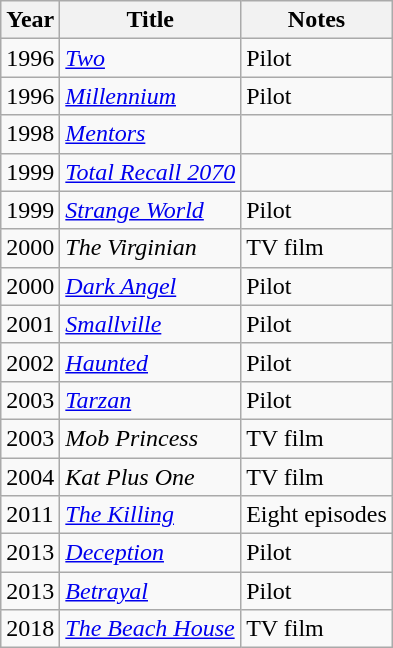<table class="wikitable sortable">
<tr>
<th>Year</th>
<th>Title</th>
<th class="unsortable">Notes</th>
</tr>
<tr>
<td>1996</td>
<td><em><a href='#'>Two</a></em></td>
<td>Pilot</td>
</tr>
<tr>
<td>1996</td>
<td><em><a href='#'>Millennium</a></em></td>
<td>Pilot</td>
</tr>
<tr>
<td>1998</td>
<td><em><a href='#'>Mentors</a></em></td>
<td></td>
</tr>
<tr>
<td>1999</td>
<td><em><a href='#'>Total Recall 2070</a></em></td>
<td></td>
</tr>
<tr>
<td>1999</td>
<td><em><a href='#'>Strange World</a></em></td>
<td>Pilot</td>
</tr>
<tr>
<td>2000</td>
<td><em>The Virginian</em></td>
<td>TV film</td>
</tr>
<tr>
<td>2000</td>
<td><em><a href='#'>Dark Angel</a></em></td>
<td>Pilot</td>
</tr>
<tr>
<td>2001</td>
<td><em><a href='#'>Smallville</a></em></td>
<td>Pilot</td>
</tr>
<tr>
<td>2002</td>
<td><em><a href='#'>Haunted</a></em></td>
<td>Pilot</td>
</tr>
<tr>
<td>2003</td>
<td><em><a href='#'>Tarzan</a></em></td>
<td>Pilot</td>
</tr>
<tr>
<td>2003</td>
<td><em>Mob Princess</em></td>
<td>TV film</td>
</tr>
<tr>
<td>2004</td>
<td><em>Kat Plus One</em></td>
<td>TV film</td>
</tr>
<tr>
<td>2011</td>
<td><em><a href='#'>The Killing</a></em></td>
<td>Eight episodes</td>
</tr>
<tr>
<td>2013</td>
<td><em><a href='#'>Deception</a></em></td>
<td>Pilot</td>
</tr>
<tr>
<td>2013</td>
<td><em><a href='#'>Betrayal</a></em></td>
<td>Pilot</td>
</tr>
<tr>
<td>2018</td>
<td><em><a href='#'>The Beach House</a></em></td>
<td>TV film</td>
</tr>
</table>
